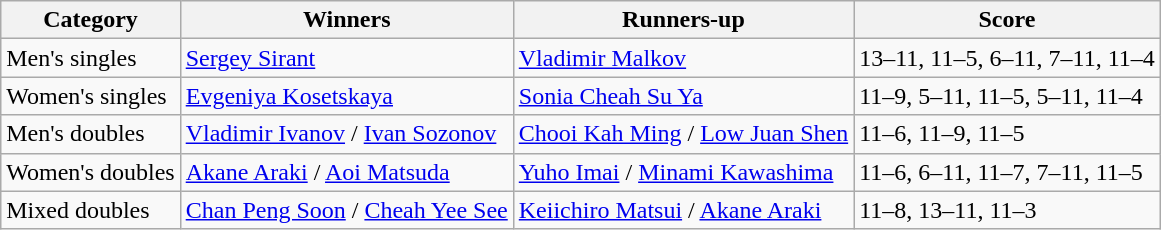<table class=wikitable style="white-space:nowrap;">
<tr>
<th>Category</th>
<th>Winners</th>
<th>Runners-up</th>
<th>Score</th>
</tr>
<tr>
<td>Men's singles</td>
<td> <a href='#'>Sergey Sirant</a></td>
<td> <a href='#'>Vladimir Malkov</a></td>
<td>13–11, 11–5, 6–11, 7–11, 11–4</td>
</tr>
<tr>
<td>Women's singles</td>
<td> <a href='#'>Evgeniya Kosetskaya</a></td>
<td> <a href='#'>Sonia Cheah Su Ya</a></td>
<td>11–9, 5–11, 11–5, 5–11, 11–4</td>
</tr>
<tr>
<td>Men's doubles</td>
<td> <a href='#'>Vladimir Ivanov</a> / <a href='#'>Ivan Sozonov</a></td>
<td> <a href='#'>Chooi Kah Ming</a> / <a href='#'>Low Juan Shen</a></td>
<td>11–6, 11–9, 11–5</td>
</tr>
<tr>
<td>Women's doubles</td>
<td> <a href='#'>Akane Araki</a> / <a href='#'>Aoi Matsuda</a></td>
<td> <a href='#'>Yuho Imai</a> / <a href='#'>Minami Kawashima</a></td>
<td>11–6, 6–11, 11–7, 7–11, 11–5</td>
</tr>
<tr>
<td>Mixed doubles</td>
<td> <a href='#'>Chan Peng Soon</a> / <a href='#'>Cheah Yee See</a></td>
<td> <a href='#'>Keiichiro Matsui</a> / <a href='#'>Akane Araki</a></td>
<td>11–8, 13–11, 11–3</td>
</tr>
</table>
